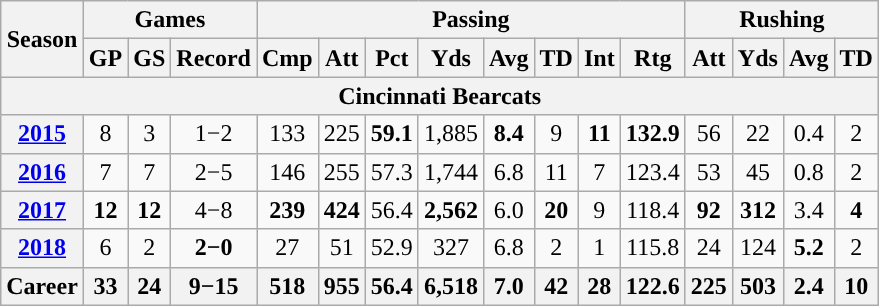<table class="wikitable" style="text-align:center;">
<tr>
<th rowspan="2">Season</th>
<th colspan="3">Games</th>
<th colspan="8">Passing</th>
<th colspan="5">Rushing</th>
</tr>
<tr>
<th>GP</th>
<th>GS</th>
<th>Record</th>
<th>Cmp</th>
<th>Att</th>
<th>Pct</th>
<th>Yds</th>
<th>Avg</th>
<th>TD</th>
<th>Int</th>
<th>Rtg</th>
<th>Att</th>
<th>Yds</th>
<th>Avg</th>
<th>TD</th>
</tr>
<tr>
<th colspan="16">Cincinnati Bearcats</th>
</tr>
<tr>
<th><a href='#'>2015</a></th>
<td>8</td>
<td>3</td>
<td>1−2</td>
<td>133</td>
<td>225</td>
<td><strong>59.1</strong></td>
<td>1,885</td>
<td><strong>8.4</strong></td>
<td>9</td>
<td><strong>11</strong></td>
<td><strong>132.9</strong></td>
<td>56</td>
<td>22</td>
<td>0.4</td>
<td>2</td>
</tr>
<tr>
<th><a href='#'>2016</a></th>
<td>7</td>
<td>7</td>
<td>2−5</td>
<td>146</td>
<td>255</td>
<td>57.3</td>
<td>1,744</td>
<td>6.8</td>
<td>11</td>
<td>7</td>
<td>123.4</td>
<td>53</td>
<td>45</td>
<td>0.8</td>
<td>2</td>
</tr>
<tr>
<th><a href='#'>2017</a></th>
<td><strong>12</strong></td>
<td><strong>12</strong></td>
<td>4−8</td>
<td><strong>239</strong></td>
<td><strong>424</strong></td>
<td>56.4</td>
<td><strong>2,562</strong></td>
<td>6.0</td>
<td><strong>20</strong></td>
<td>9</td>
<td>118.4</td>
<td><strong>92</strong></td>
<td><strong>312</strong></td>
<td>3.4</td>
<td><strong>4</strong></td>
</tr>
<tr>
<th><a href='#'>2018</a></th>
<td>6</td>
<td>2</td>
<td><strong>2−0</strong></td>
<td>27</td>
<td>51</td>
<td>52.9</td>
<td>327</td>
<td>6.8</td>
<td>2</td>
<td>1</td>
<td>115.8</td>
<td>24</td>
<td>124</td>
<td><strong>5.2</strong></td>
<td>2</td>
</tr>
<tr class="sortbottom" style="background:#eee;">
<th>Career</th>
<th>33</th>
<th>24</th>
<th>9−15</th>
<th>518</th>
<th>955</th>
<th>56.4</th>
<th>6,518</th>
<th>7.0</th>
<th>42</th>
<th>28</th>
<th>122.6</th>
<th>225</th>
<th>503</th>
<th>2.4</th>
<th>10</th>
</tr>
</table>
